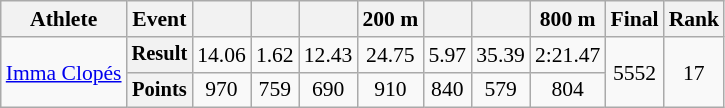<table class="wikitable" style="font-size:90%;">
<tr>
<th>Athlete</th>
<th>Event</th>
<th></th>
<th></th>
<th></th>
<th>200 m</th>
<th></th>
<th></th>
<th>800 m</th>
<th>Final</th>
<th>Rank</th>
</tr>
<tr align=center>
<td style="text-align:left;" rowspan="2"><a href='#'>Imma Clopés</a></td>
<th style="font-size:95%">Result</th>
<td>14.06</td>
<td>1.62</td>
<td>12.43</td>
<td>24.75</td>
<td>5.97</td>
<td>35.39</td>
<td>2:21.47</td>
<td rowspan="2">5552</td>
<td rowspan="2">17</td>
</tr>
<tr align=center>
<th style="font-size:95%">Points</th>
<td>970</td>
<td>759</td>
<td>690</td>
<td>910</td>
<td>840</td>
<td>579</td>
<td>804</td>
</tr>
</table>
